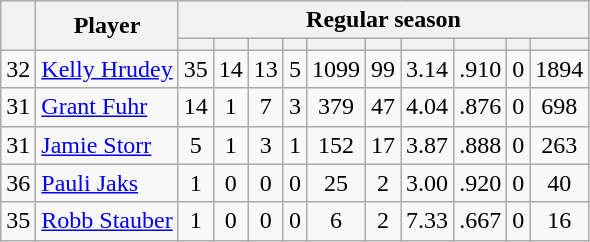<table class="wikitable plainrowheaders" style="text-align:center;">
<tr>
<th scope="col" rowspan="2"></th>
<th scope="col" rowspan="2">Player</th>
<th scope=colgroup colspan=10>Regular season</th>
</tr>
<tr>
<th scope="col"></th>
<th scope="col"></th>
<th scope="col"></th>
<th scope="col"></th>
<th scope="col"></th>
<th scope="col"></th>
<th scope="col"></th>
<th scope="col"></th>
<th scope="col"></th>
<th scope="col"></th>
</tr>
<tr>
<td scope="row">32</td>
<td align="left"><a href='#'>Kelly Hrudey</a></td>
<td>35</td>
<td>14</td>
<td>13</td>
<td>5</td>
<td>1099</td>
<td>99</td>
<td>3.14</td>
<td>.910</td>
<td>0</td>
<td>1894</td>
</tr>
<tr>
<td scope="row">31</td>
<td align="left"><a href='#'>Grant Fuhr</a></td>
<td>14</td>
<td>1</td>
<td>7</td>
<td>3</td>
<td>379</td>
<td>47</td>
<td>4.04</td>
<td>.876</td>
<td>0</td>
<td>698</td>
</tr>
<tr>
<td scope="row">31</td>
<td align="left"><a href='#'>Jamie Storr</a></td>
<td>5</td>
<td>1</td>
<td>3</td>
<td>1</td>
<td>152</td>
<td>17</td>
<td>3.87</td>
<td>.888</td>
<td>0</td>
<td>263</td>
</tr>
<tr>
<td scope="row">36</td>
<td align="left"><a href='#'>Pauli Jaks</a></td>
<td>1</td>
<td>0</td>
<td>0</td>
<td>0</td>
<td>25</td>
<td>2</td>
<td>3.00</td>
<td>.920</td>
<td>0</td>
<td>40</td>
</tr>
<tr>
<td scope="row">35</td>
<td align="left"><a href='#'>Robb Stauber</a></td>
<td>1</td>
<td>0</td>
<td>0</td>
<td>0</td>
<td>6</td>
<td>2</td>
<td>7.33</td>
<td>.667</td>
<td>0</td>
<td>16</td>
</tr>
</table>
